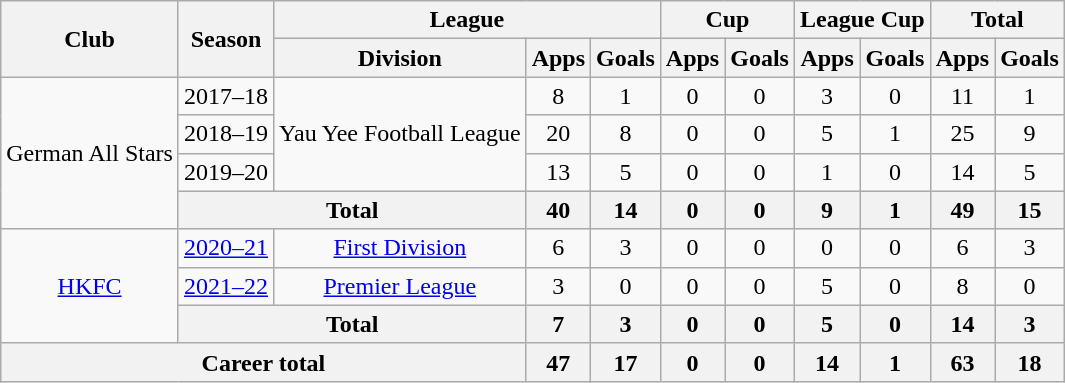<table class="wikitable" style="text-align: center">
<tr>
<th rowspan="2">Club</th>
<th rowspan="2">Season</th>
<th colspan="3">League</th>
<th colspan="2">Cup</th>
<th colspan="2">League Cup</th>
<th colspan="2">Total</th>
</tr>
<tr>
<th>Division</th>
<th>Apps</th>
<th>Goals</th>
<th>Apps</th>
<th>Goals</th>
<th>Apps</th>
<th>Goals</th>
<th>Apps</th>
<th>Goals</th>
</tr>
<tr>
<td rowspan="4">German All Stars</td>
<td>2017–18</td>
<td rowspan="3">Yau Yee Football League</td>
<td>8</td>
<td>1</td>
<td>0</td>
<td>0</td>
<td>3</td>
<td>0</td>
<td>11</td>
<td>1</td>
</tr>
<tr>
<td>2018–19</td>
<td>20</td>
<td>8</td>
<td>0</td>
<td>0</td>
<td>5</td>
<td>1</td>
<td>25</td>
<td>9</td>
</tr>
<tr>
<td>2019–20</td>
<td>13</td>
<td>5</td>
<td>0</td>
<td>0</td>
<td>1</td>
<td>0</td>
<td>14</td>
<td>5</td>
</tr>
<tr>
<th colspan="2">Total</th>
<th>40</th>
<th>14</th>
<th>0</th>
<th>0</th>
<th>9</th>
<th>1</th>
<th>49</th>
<th>15</th>
</tr>
<tr>
<td rowspan="3"><a href='#'>HKFC</a></td>
<td><a href='#'>2020–21</a></td>
<td><a href='#'>First Division</a></td>
<td>6</td>
<td>3</td>
<td>0</td>
<td>0</td>
<td>0</td>
<td>0</td>
<td>6</td>
<td>3</td>
</tr>
<tr>
<td><a href='#'>2021–22</a></td>
<td><a href='#'>Premier League</a></td>
<td>3</td>
<td>0</td>
<td>0</td>
<td>0</td>
<td>5</td>
<td>0</td>
<td>8</td>
<td>0</td>
</tr>
<tr>
<th colspan="2">Total</th>
<th>7</th>
<th>3</th>
<th>0</th>
<th>0</th>
<th>5</th>
<th>0</th>
<th>14</th>
<th>3</th>
</tr>
<tr>
<th colspan="3">Career total</th>
<th>47</th>
<th>17</th>
<th>0</th>
<th>0</th>
<th>14</th>
<th>1</th>
<th>63</th>
<th>18</th>
</tr>
</table>
